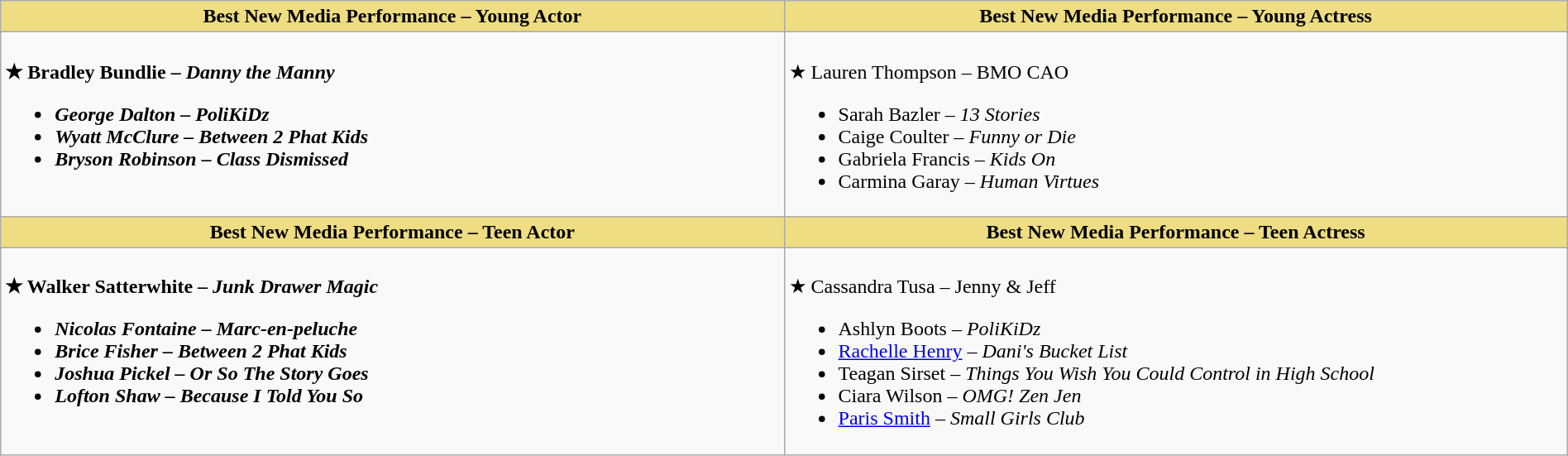<table class="wikitable" style="width:100%;">
<tr>
<th style="background:#EEDD82; width:50%;">Best New Media Performance – Young Actor</th>
<th style="background:#EEDD82; width:50%;">Best New Media Performance – Young Actress</th>
</tr>
<tr>
<td valign="top"><br><strong>★ Bradley Bundlie – <em>Danny the Manny<strong><em><ul><li>George Dalton – </em>PoliKiDz<em></li><li>Wyatt McClure – </em>Between 2 Phat Kids<em></li><li>Bryson Robinson – </em>Class Dismissed<em></li></ul></td>
<td valign="top"><br></strong>★ Lauren Thompson – </em>BMO CAO</em></strong><ul><li>Sarah Bazler – <em>13 Stories</em></li><li>Caige Coulter – <em>Funny or Die</em></li><li>Gabriela Francis – <em>Kids On</em></li><li>Carmina Garay – <em>Human Virtues</em></li></ul></td>
</tr>
<tr>
<th style="background:#EEDD82; width:50%;">Best New Media Performance – Teen Actor</th>
<th style="background:#EEDD82; width:50%;">Best New Media Performance – Teen Actress</th>
</tr>
<tr>
<td valign="top"><br><strong>★ Walker Satterwhite – <em>Junk Drawer Magic<strong><em><ul><li>Nicolas Fontaine – </em>Marc-en-peluche<em></li><li>Brice Fisher – </em>Between 2 Phat Kids<em></li><li>Joshua Pickel – </em>Or So The Story Goes<em></li><li>Lofton Shaw –  </em>Because I Told You So<em></li></ul></td>
<td valign="top"><br></strong>★ Cassandra Tusa – </em>Jenny & Jeff</em></strong><ul><li>Ashlyn Boots – <em>PoliKiDz</em></li><li><a href='#'>Rachelle Henry</a> – <em>Dani's Bucket List</em></li><li>Teagan Sirset – <em>Things You Wish You Could Control in High School</em></li><li>Ciara Wilson – <em>OMG! Zen Jen</em></li><li><a href='#'>Paris Smith</a> – <em>Small Girls Club</em></li></ul></td>
</tr>
</table>
